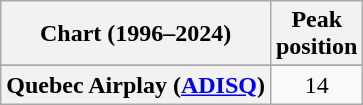<table class="wikitable sortable plainrowheaders" style="text-align:center">
<tr>
<th scope="col">Chart (1996–2024)</th>
<th scope="col">Peak<br>position</th>
</tr>
<tr>
</tr>
<tr>
<th scope="row">Quebec Airplay (<a href='#'>ADISQ</a>)</th>
<td>14</td>
</tr>
</table>
